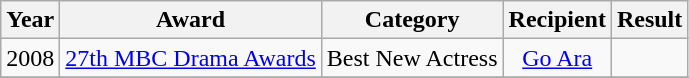<table class="wikitable sortable" style="text-align:center;">
<tr>
<th>Year</th>
<th>Award</th>
<th>Category</th>
<th>Recipient</th>
<th>Result</th>
</tr>
<tr>
<td>2008</td>
<td><a href='#'>27th MBC Drama Awards</a></td>
<td>Best New Actress</td>
<td><a href='#'>Go Ara</a></td>
<td></td>
</tr>
<tr>
</tr>
</table>
